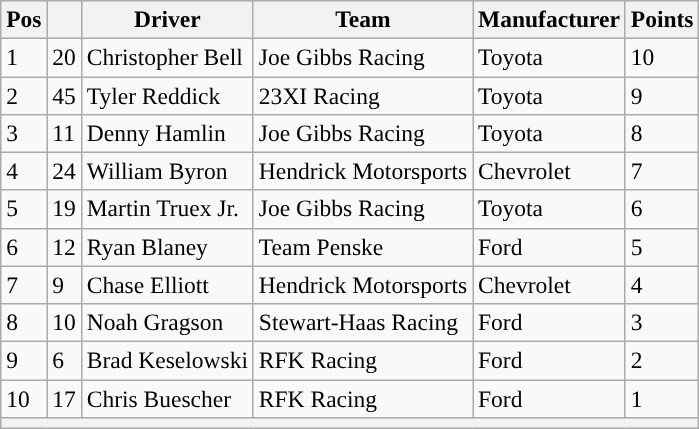<table class="wikitable" style="font-size:98%">
<tr>
<th>Pos</th>
<th></th>
<th>Driver</th>
<th>Team</th>
<th>Manufacturer</th>
<th>Points</th>
</tr>
<tr>
<td>1</td>
<td>20</td>
<td>Christopher Bell</td>
<td>Joe Gibbs Racing</td>
<td>Toyota</td>
<td>10</td>
</tr>
<tr>
<td>2</td>
<td>45</td>
<td>Tyler Reddick</td>
<td>23XI Racing</td>
<td>Toyota</td>
<td>9</td>
</tr>
<tr>
<td>3</td>
<td>11</td>
<td>Denny Hamlin</td>
<td>Joe Gibbs Racing</td>
<td>Toyota</td>
<td>8</td>
</tr>
<tr>
<td>4</td>
<td>24</td>
<td>William Byron</td>
<td>Hendrick Motorsports</td>
<td>Chevrolet</td>
<td>7</td>
</tr>
<tr>
<td>5</td>
<td>19</td>
<td>Martin Truex Jr.</td>
<td>Joe Gibbs Racing</td>
<td>Toyota</td>
<td>6</td>
</tr>
<tr>
<td>6</td>
<td>12</td>
<td>Ryan Blaney</td>
<td>Team Penske</td>
<td>Ford</td>
<td>5</td>
</tr>
<tr>
<td>7</td>
<td>9</td>
<td>Chase Elliott</td>
<td>Hendrick Motorsports</td>
<td>Chevrolet</td>
<td>4</td>
</tr>
<tr>
<td>8</td>
<td>10</td>
<td>Noah Gragson</td>
<td>Stewart-Haas Racing</td>
<td>Ford</td>
<td>3</td>
</tr>
<tr>
<td>9</td>
<td>6</td>
<td>Brad Keselowski</td>
<td>RFK Racing</td>
<td>Ford</td>
<td>2</td>
</tr>
<tr>
<td>10</td>
<td>17</td>
<td>Chris Buescher</td>
<td>RFK Racing</td>
<td>Ford</td>
<td>1</td>
</tr>
<tr>
<th colspan="6"></th>
</tr>
</table>
